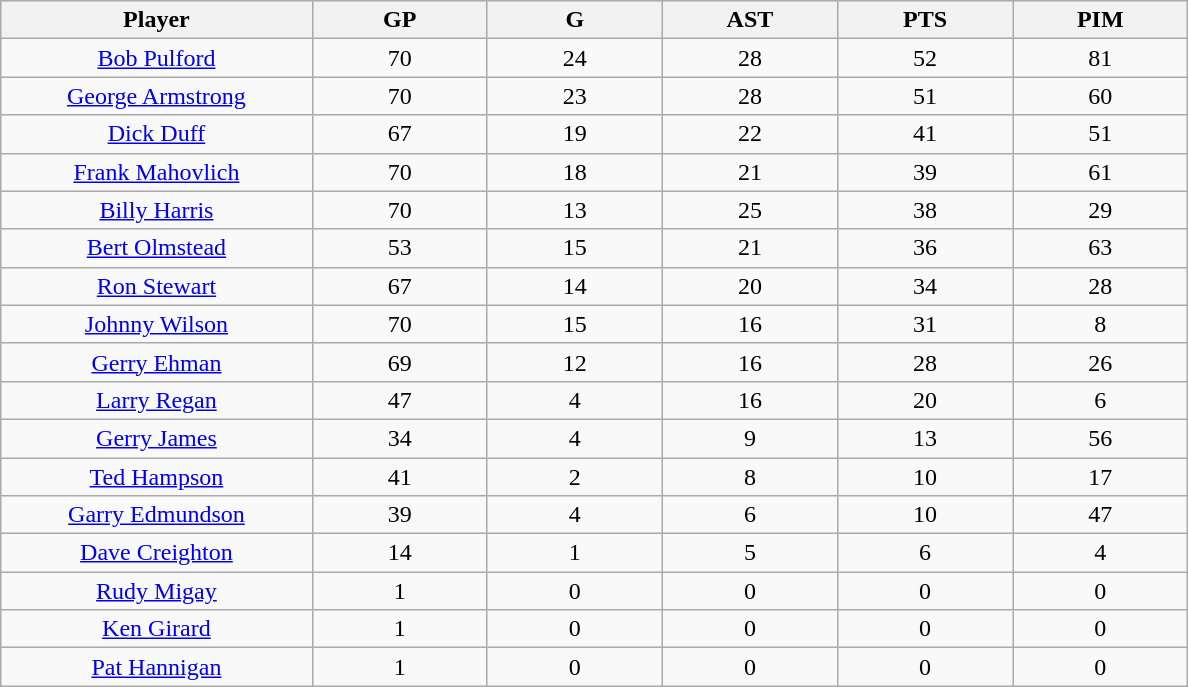<table class="wikitable sortable">
<tr>
<th bgcolor="#DDDDFF" width="16%">Player</th>
<th bgcolor="#DDDDFF" width="9%">GP</th>
<th bgcolor="#DDDDFF" width="9%">G</th>
<th bgcolor="#DDDDFF" width="9%">AST</th>
<th bgcolor="#DDDDFF" width="9%">PTS</th>
<th bgcolor="#DDDDFF" width="9%">PIM</th>
</tr>
<tr align="center">
<td><a href='#'>Bob Pulford</a></td>
<td>70</td>
<td>24</td>
<td>28</td>
<td>52</td>
<td>81</td>
</tr>
<tr align="center">
<td><a href='#'>George Armstrong</a></td>
<td>70</td>
<td>23</td>
<td>28</td>
<td>51</td>
<td>60</td>
</tr>
<tr align="center">
<td><a href='#'>Dick Duff</a></td>
<td>67</td>
<td>19</td>
<td>22</td>
<td>41</td>
<td>51</td>
</tr>
<tr align="center">
<td><a href='#'>Frank Mahovlich</a></td>
<td>70</td>
<td>18</td>
<td>21</td>
<td>39</td>
<td>61</td>
</tr>
<tr align="center">
<td><a href='#'>Billy Harris</a></td>
<td>70</td>
<td>13</td>
<td>25</td>
<td>38</td>
<td>29</td>
</tr>
<tr align="center">
<td><a href='#'>Bert Olmstead</a></td>
<td>53</td>
<td>15</td>
<td>21</td>
<td>36</td>
<td>63</td>
</tr>
<tr align="center">
<td><a href='#'>Ron Stewart</a></td>
<td>67</td>
<td>14</td>
<td>20</td>
<td>34</td>
<td>28</td>
</tr>
<tr align="center">
<td><a href='#'>Johnny Wilson</a></td>
<td>70</td>
<td>15</td>
<td>16</td>
<td>31</td>
<td>8</td>
</tr>
<tr align="center">
<td><a href='#'>Gerry Ehman</a></td>
<td>69</td>
<td>12</td>
<td>16</td>
<td>28</td>
<td>26</td>
</tr>
<tr align="center">
<td><a href='#'>Larry Regan</a></td>
<td>47</td>
<td>4</td>
<td>16</td>
<td>20</td>
<td>6</td>
</tr>
<tr align="center">
<td><a href='#'>Gerry James</a></td>
<td>34</td>
<td>4</td>
<td>9</td>
<td>13</td>
<td>56</td>
</tr>
<tr align="center">
<td><a href='#'>Ted Hampson</a></td>
<td>41</td>
<td>2</td>
<td>8</td>
<td>10</td>
<td>17</td>
</tr>
<tr align="center">
<td><a href='#'>Garry Edmundson</a></td>
<td>39</td>
<td>4</td>
<td>6</td>
<td>10</td>
<td>47</td>
</tr>
<tr align="center">
<td><a href='#'>Dave Creighton</a></td>
<td>14</td>
<td>1</td>
<td>5</td>
<td>6</td>
<td>4</td>
</tr>
<tr align="center">
<td><a href='#'>Rudy Migay</a></td>
<td>1</td>
<td>0</td>
<td>0</td>
<td>0</td>
<td>0</td>
</tr>
<tr align="center">
<td><a href='#'>Ken Girard</a></td>
<td>1</td>
<td>0</td>
<td>0</td>
<td>0</td>
<td>0</td>
</tr>
<tr align="center">
<td><a href='#'>Pat Hannigan</a></td>
<td>1</td>
<td>0</td>
<td>0</td>
<td>0</td>
<td>0</td>
</tr>
</table>
